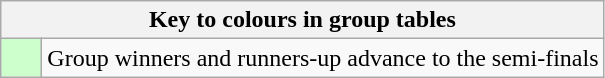<table class="wikitable" style="text-align: center;">
<tr>
<th colspan=2>Key to colours in group tables</th>
</tr>
<tr>
<td bgcolor=#ccffcc style="width: 20px;"></td>
<td align=left>Group winners and runners-up advance to the semi-finals</td>
</tr>
</table>
